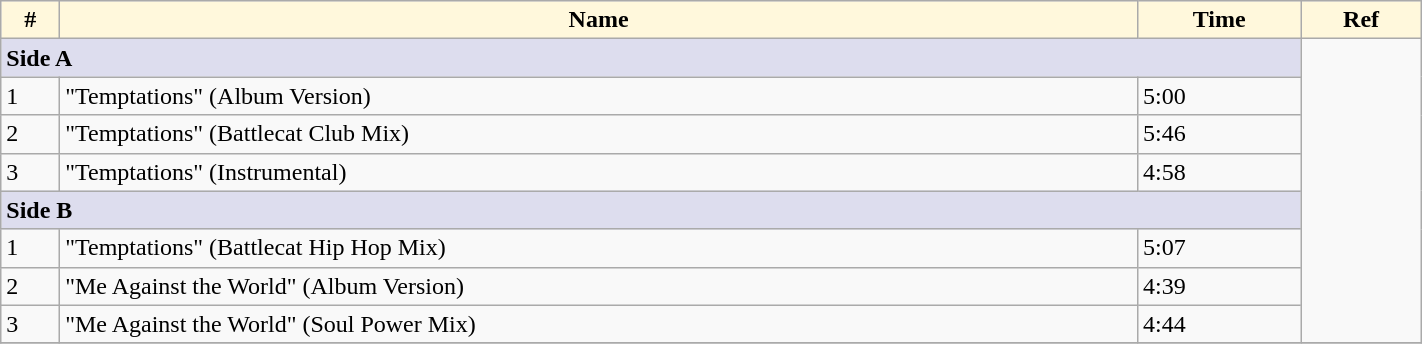<table class="wikitable center" style="margin-top: 0; width:75%">
<tr>
<th style="background:cornsilk;">#</th>
<th style="background:cornsilk;">Name</th>
<th style="background:cornsilk;">Time</th>
<th style="background:cornsilk;">Ref</th>
</tr>
<tr>
<td style="background:#dde;" colspan="3" "font-size: 8pt"><strong>Side A</strong></td>
<td rowspan="8"></td>
</tr>
<tr>
<td>1</td>
<td>"Temptations" (Album Version)</td>
<td>5:00</td>
</tr>
<tr>
<td>2</td>
<td>"Temptations" (Battlecat Club Mix)</td>
<td>5:46</td>
</tr>
<tr>
<td>3</td>
<td>"Temptations" (Instrumental)</td>
<td>4:58</td>
</tr>
<tr>
<td style="background:#dde;" colspan="3" "font-size: 8pt"><strong>Side B</strong></td>
</tr>
<tr>
<td>1</td>
<td>"Temptations" (Battlecat Hip Hop Mix)</td>
<td>5:07</td>
</tr>
<tr>
<td>2</td>
<td>"Me Against the World" (Album Version)</td>
<td>4:39</td>
</tr>
<tr>
<td>3</td>
<td>"Me Against the World" (Soul Power Mix)</td>
<td>4:44</td>
</tr>
<tr>
</tr>
</table>
